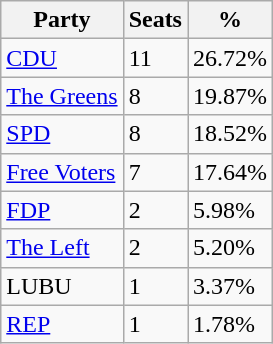<table class="wikitable">
<tr>
<th>Party</th>
<th>Seats</th>
<th>%</th>
</tr>
<tr>
<td><a href='#'>CDU</a></td>
<td>11</td>
<td>26.72%</td>
</tr>
<tr>
<td><a href='#'>The Greens</a></td>
<td>8</td>
<td>19.87%</td>
</tr>
<tr>
<td><a href='#'>SPD</a></td>
<td>8</td>
<td>18.52%</td>
</tr>
<tr>
<td><a href='#'>Free Voters</a></td>
<td>7</td>
<td>17.64%</td>
</tr>
<tr>
<td><a href='#'>FDP</a></td>
<td>2</td>
<td>5.98%</td>
</tr>
<tr>
<td><a href='#'>The Left</a></td>
<td>2</td>
<td>5.20%</td>
</tr>
<tr>
<td>LUBU</td>
<td>1</td>
<td>3.37%</td>
</tr>
<tr>
<td><a href='#'>REP</a></td>
<td>1</td>
<td>1.78%</td>
</tr>
</table>
